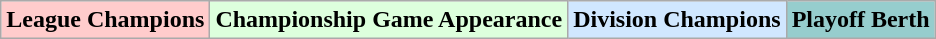<table class="wikitable">
<tr>
<td bgcolor="#FFCCCC"><strong>League Champions</strong></td>
<td bgcolor="#DDFFDD"><strong>Championship Game Appearance</strong></td>
<td bgcolor="#D0E7FF"><strong>Division Champions</strong></td>
<td bgcolor="#96CDCD"><strong>Playoff Berth</strong></td>
</tr>
</table>
